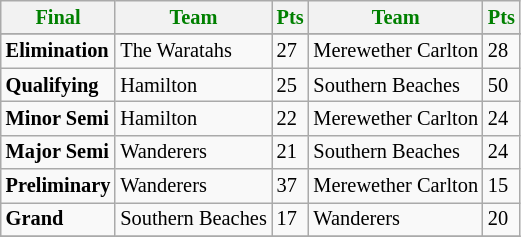<table style="font-size: 85%; text-align: left;" class="wikitable">
<tr>
<th style="color:green">Final</th>
<th style="color:green">Team</th>
<th style="color:green">Pts</th>
<th style="color:green">Team</th>
<th style="color:green">Pts</th>
</tr>
<tr>
</tr>
<tr>
</tr>
<tr>
<td><strong>Elimination</strong></td>
<td>The Waratahs</td>
<td>27</td>
<td>Merewether Carlton</td>
<td>28</td>
</tr>
<tr>
<td><strong>Qualifying</strong></td>
<td>Hamilton</td>
<td>25</td>
<td>Southern Beaches</td>
<td>50</td>
</tr>
<tr>
<td><strong>Minor Semi</strong></td>
<td>Hamilton</td>
<td>22</td>
<td>Merewether Carlton</td>
<td>24</td>
</tr>
<tr>
<td><strong>Major Semi</strong></td>
<td>Wanderers</td>
<td>21</td>
<td>Southern Beaches</td>
<td>24</td>
</tr>
<tr>
<td><strong>Preliminary</strong></td>
<td>Wanderers</td>
<td>37</td>
<td>Merewether Carlton</td>
<td>15</td>
</tr>
<tr>
<td><strong>Grand</strong></td>
<td>Southern Beaches</td>
<td>17</td>
<td>Wanderers</td>
<td>20</td>
</tr>
<tr>
</tr>
</table>
